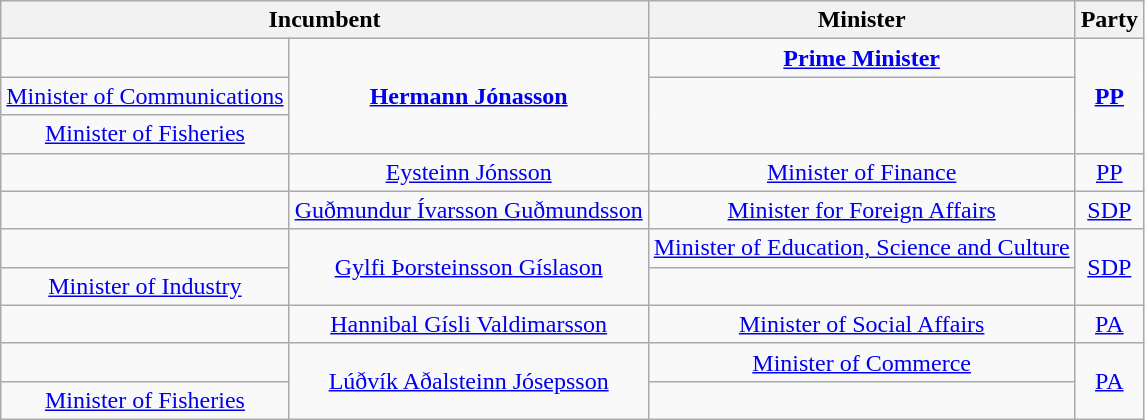<table class="wikitable" style="text-align: center;">
<tr>
<th colspan=2>Incumbent</th>
<th>Minister</th>
<th>Party</th>
</tr>
<tr>
<td></td>
<td rowspan=3><strong><a href='#'>Hermann Jónasson</a></strong></td>
<td><strong><a href='#'>Prime Minister</a><br></strong></td>
<td rowspan=3><strong><a href='#'>PP</a></strong></td>
</tr>
<tr>
<td><a href='#'>Minister of Communications</a><br></td>
</tr>
<tr>
<td><a href='#'>Minister of Fisheries</a><br></td>
</tr>
<tr>
<td></td>
<td><a href='#'>Eysteinn Jónsson</a></td>
<td><a href='#'>Minister of Finance</a><br></td>
<td><a href='#'>PP</a></td>
</tr>
<tr>
<td></td>
<td><a href='#'>Guðmundur Ívarsson Guðmundsson</a></td>
<td><a href='#'>Minister for Foreign Affairs</a><br></td>
<td><a href='#'>SDP</a></td>
</tr>
<tr>
<td></td>
<td rowspan=2><a href='#'>Gylfi Þorsteinsson Gíslason</a></td>
<td><a href='#'>Minister of Education, Science and Culture</a><br></td>
<td rowspan=2><a href='#'>SDP</a></td>
</tr>
<tr>
<td><a href='#'>Minister of Industry</a><br></td>
</tr>
<tr>
<td></td>
<td><a href='#'>Hannibal Gísli Valdimarsson</a></td>
<td><a href='#'>Minister of Social Affairs</a><br></td>
<td><a href='#'>PA</a></td>
</tr>
<tr>
<td></td>
<td rowspan=2><a href='#'>Lúðvík Aðalsteinn Jósepsson</a></td>
<td><a href='#'>Minister of Commerce</a><br></td>
<td rowspan=2><a href='#'>PA</a></td>
</tr>
<tr>
<td><a href='#'>Minister of Fisheries</a><br></td>
</tr>
</table>
